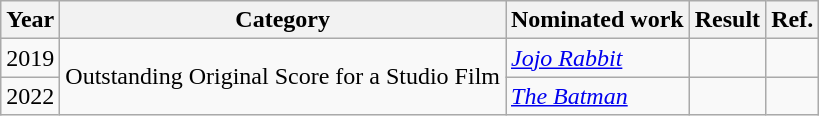<table class="wikitable">
<tr>
<th>Year</th>
<th>Category</th>
<th>Nominated work</th>
<th>Result</th>
<th>Ref.</th>
</tr>
<tr>
<td>2019</td>
<td rowspan="2">Outstanding Original Score for a Studio Film</td>
<td><em><a href='#'>Jojo Rabbit</a></em></td>
<td></td>
<td align="center"></td>
</tr>
<tr>
<td>2022</td>
<td><em><a href='#'>The Batman</a></em></td>
<td></td>
<td align="center"></td>
</tr>
</table>
